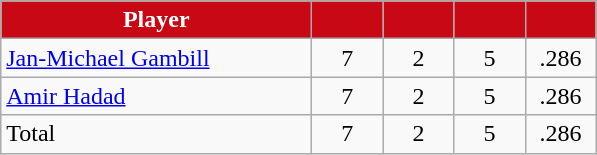<table class="wikitable" style="text-align:center">
<tr>
<th style="background:#C80815; color:white" width="200px">Player</th>
<th style="background:#C80815; color:white" width="40px"></th>
<th style="background:#C80815; color:white" width="40px"></th>
<th style="background:#C80815; color:white" width="40px"></th>
<th style="background:#C80815; color:white" width="40px"></th>
</tr>
<tr>
<td style="text-align:left"><a href='#'>Jan-Michael Gambill</a></td>
<td>7</td>
<td>2</td>
<td>5</td>
<td>.286</td>
</tr>
<tr>
<td style="text-align:left"><a href='#'>Amir Hadad</a></td>
<td>7</td>
<td>2</td>
<td>5</td>
<td>.286</td>
</tr>
<tr>
<td style="text-align:left">Total</td>
<td>7</td>
<td>2</td>
<td>5</td>
<td>.286</td>
</tr>
</table>
